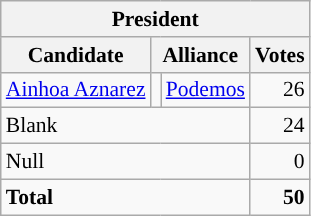<table class="wikitable" style="font-size:90%; text-align:right;">
<tr>
<th colspan="5">President</th>
</tr>
<tr>
<th>Candidate</th>
<th colspan="2">Alliance</th>
<th>Votes</th>
</tr>
<tr>
<td align=left><a href='#'>Ainhoa Aznarez</a></td>
<td style="background:"></td>
<td align=left><a href='#'>Podemos</a></td>
<td>26</td>
</tr>
<tr>
<td align=left colspan="3">Blank</td>
<td>24</td>
</tr>
<tr>
<td align=left colspan="3">Null</td>
<td>0</td>
</tr>
<tr style="font-weight:bold">
<td align=left colspan="3">Total</td>
<td>50</td>
</tr>
</table>
